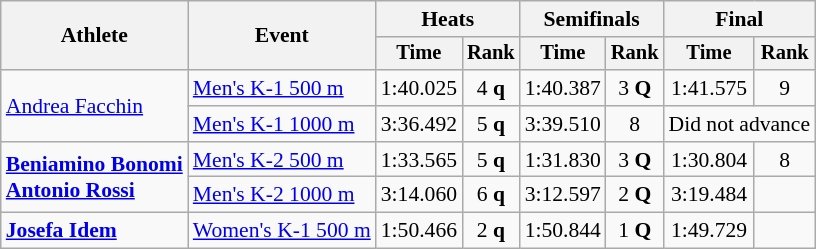<table class="wikitable" style="font-size:90%">
<tr>
<th rowspan=2>Athlete</th>
<th rowspan=2>Event</th>
<th colspan=2>Heats</th>
<th colspan=2>Semifinals</th>
<th colspan=2>Final</th>
</tr>
<tr style="font-size:95%">
<th>Time</th>
<th>Rank</th>
<th>Time</th>
<th>Rank</th>
<th>Time</th>
<th>Rank</th>
</tr>
<tr align=center>
<td align=left rowspan=2><a href='#'>Andrea Facchin</a></td>
<td align=left><a href='#'>Men's K-1 500 m</a></td>
<td>1:40.025</td>
<td>4 <strong>q</strong></td>
<td>1:40.387</td>
<td>3 <strong>Q</strong></td>
<td>1:41.575</td>
<td>9</td>
</tr>
<tr align=center>
<td align=left><a href='#'>Men's K-1 1000 m</a></td>
<td>3:36.492</td>
<td>5 <strong>q</strong></td>
<td>3:39.510</td>
<td>8</td>
<td colspan=2>Did not advance</td>
</tr>
<tr align=center>
<td align=left rowspan=2><strong><a href='#'>Beniamino Bonomi</a><br><a href='#'>Antonio Rossi</a></strong></td>
<td align=left><a href='#'>Men's K-2 500 m</a></td>
<td>1:33.565</td>
<td>5 <strong>q</strong></td>
<td>1:31.830</td>
<td>3 <strong>Q</strong></td>
<td>1:30.804</td>
<td>8</td>
</tr>
<tr align=center>
<td align=left><a href='#'>Men's K-2 1000 m</a></td>
<td>3:14.060</td>
<td>6 <strong>q</strong></td>
<td>3:12.597</td>
<td>2 <strong>Q</strong></td>
<td>3:19.484</td>
<td></td>
</tr>
<tr align=center>
<td align=left><strong><a href='#'>Josefa Idem</a></strong></td>
<td align=left><a href='#'>Women's K-1 500 m</a></td>
<td>1:50.466</td>
<td>2 <strong>q</strong></td>
<td>1:50.844</td>
<td>1 <strong>Q</strong></td>
<td>1:49.729</td>
<td></td>
</tr>
</table>
